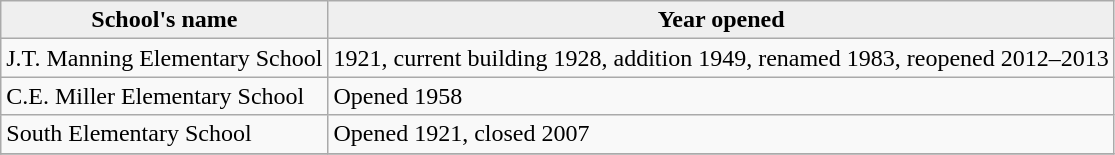<table class="wikitable">
<tr>
<th style="background:#efefef;">School's name</th>
<th style="background:#efefef;">Year opened</th>
</tr>
<tr>
<td>J.T. Manning Elementary School</td>
<td>1921, current building 1928, addition 1949, renamed 1983, reopened 2012–2013</td>
</tr>
<tr>
<td>C.E. Miller Elementary School</td>
<td>Opened 1958</td>
</tr>
<tr>
<td>South Elementary School</td>
<td>Opened 1921, closed 2007</td>
</tr>
<tr>
</tr>
</table>
